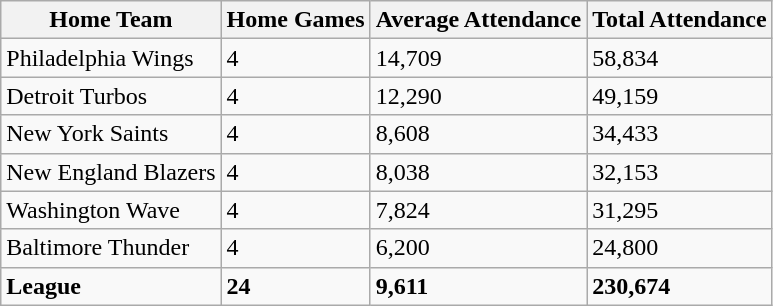<table class="wikitable sortable">
<tr>
<th>Home Team</th>
<th>Home Games</th>
<th>Average Attendance</th>
<th>Total Attendance</th>
</tr>
<tr>
<td>Philadelphia Wings</td>
<td>4</td>
<td>14,709</td>
<td>58,834</td>
</tr>
<tr>
<td>Detroit Turbos</td>
<td>4</td>
<td>12,290</td>
<td>49,159</td>
</tr>
<tr>
<td>New York Saints</td>
<td>4</td>
<td>8,608</td>
<td>34,433</td>
</tr>
<tr>
<td>New England Blazers</td>
<td>4</td>
<td>8,038</td>
<td>32,153</td>
</tr>
<tr>
<td>Washington Wave</td>
<td>4</td>
<td>7,824</td>
<td>31,295</td>
</tr>
<tr>
<td>Baltimore Thunder</td>
<td>4</td>
<td>6,200</td>
<td>24,800</td>
</tr>
<tr class="sortbottom">
<td><strong>League</strong></td>
<td><strong>24</strong></td>
<td><strong>9,611</strong></td>
<td><strong>230,674</strong></td>
</tr>
</table>
